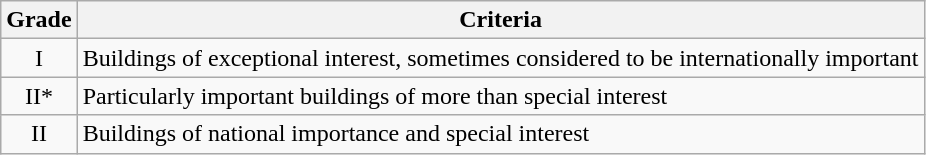<table class="wikitable">
<tr>
<th>Grade</th>
<th>Criteria</th>
</tr>
<tr>
<td align="center" >I</td>
<td>Buildings of exceptional interest, sometimes considered to be internationally important</td>
</tr>
<tr>
<td align="center" >II*</td>
<td>Particularly important buildings of more than special interest</td>
</tr>
<tr>
<td align="center" >II</td>
<td>Buildings of national importance and special interest</td>
</tr>
</table>
